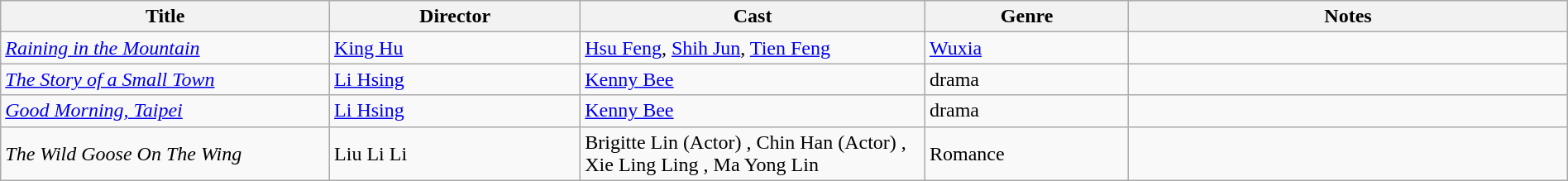<table class="wikitable" width= "100%">
<tr>
<th width=21%>Title</th>
<th width=16%>Director</th>
<th width=22%>Cast</th>
<th width=13%>Genre</th>
<th width=28%>Notes</th>
</tr>
<tr>
<td><em><a href='#'>Raining in the Mountain</a></em></td>
<td><a href='#'>King Hu</a></td>
<td><a href='#'>Hsu Feng</a>, <a href='#'>Shih Jun</a>, <a href='#'>Tien Feng</a></td>
<td><a href='#'>Wuxia</a></td>
<td></td>
</tr>
<tr>
<td><em><a href='#'>The Story of a Small Town</a></em></td>
<td><a href='#'>Li Hsing</a></td>
<td><a href='#'>Kenny Bee</a></td>
<td>drama</td>
<td></td>
</tr>
<tr>
<td><em><a href='#'>Good Morning, Taipei</a></em></td>
<td><a href='#'>Li Hsing</a></td>
<td><a href='#'>Kenny Bee</a></td>
<td>drama</td>
<td></td>
</tr>
<tr>
<td><em>The Wild Goose On The Wing</em></td>
<td>Liu Li Li</td>
<td>Brigitte Lin (Actor) , Chin Han (Actor) , Xie Ling Ling , Ma Yong Lin</td>
<td>Romance</td>
<td></td>
</tr>
</table>
